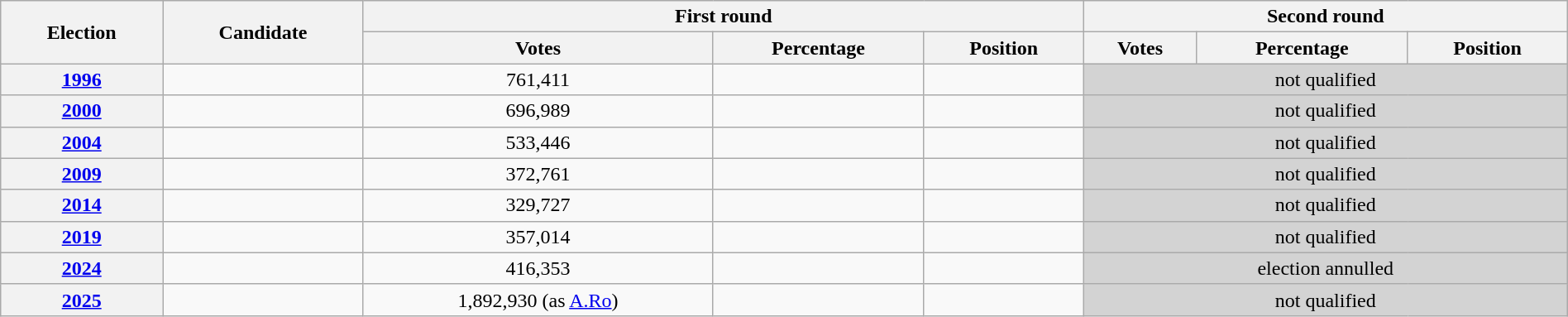<table class=wikitable width=100%>
<tr>
<th rowspan=2>Election</th>
<th rowspan=2>Candidate</th>
<th colspan=3>First round</th>
<th colspan=3>Second round</th>
</tr>
<tr>
<th>Votes</th>
<th>Percentage</th>
<th>Position</th>
<th>Votes</th>
<th>Percentage</th>
<th>Position</th>
</tr>
<tr align=center>
<th><a href='#'>1996</a></th>
<td></td>
<td>761,411</td>
<td></td>
<td></td>
<td bgcolor=lightgrey colspan=3>not qualified</td>
</tr>
<tr align=center>
<th><a href='#'>2000</a></th>
<td></td>
<td>696,989</td>
<td></td>
<td></td>
<td bgcolor=lightgrey colspan=3>not qualified</td>
</tr>
<tr align=center>
<th><a href='#'>2004</a></th>
<td></td>
<td>533,446</td>
<td></td>
<td></td>
<td bgcolor=lightgrey colspan=3>not qualified</td>
</tr>
<tr align=center>
<th><a href='#'>2009</a></th>
<td></td>
<td>372,761</td>
<td></td>
<td></td>
<td bgcolor=lightgrey colspan=3>not qualified</td>
</tr>
<tr align=center>
<th><a href='#'>2014</a></th>
<td></td>
<td>329,727</td>
<td></td>
<td></td>
<td bgcolor=lightgrey colspan=3>not qualified</td>
</tr>
<tr align=center>
<th><a href='#'>2019</a></th>
<td></td>
<td>357,014</td>
<td></td>
<td></td>
<td bgcolor=lightgrey colspan=3>not qualified</td>
</tr>
<tr align=center>
<th><a href='#'>2024</a></th>
<td></td>
<td>416,353</td>
<td></td>
<td></td>
<td colspan="3" bgcolor="lightgrey">election annulled</td>
</tr>
<tr align=center>
<th><a href='#'>2025</a></th>
<td></td>
<td>1,892,930 (as <a href='#'>A.Ro</a>)</td>
<td></td>
<td></td>
<td colspan="3" bgcolor="lightgrey">not qualified</td>
</tr>
</table>
